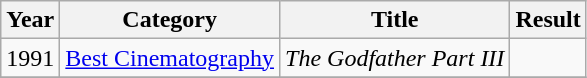<table class="wikitable">
<tr>
<th>Year</th>
<th>Category</th>
<th>Title</th>
<th>Result</th>
</tr>
<tr>
<td>1991</td>
<td><a href='#'>Best Cinematography</a></td>
<td><em>The Godfather Part III</em></td>
<td></td>
</tr>
<tr>
</tr>
</table>
